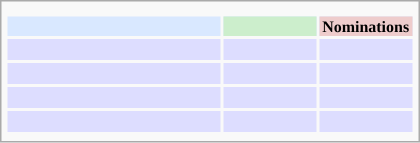<table class="infobox" style="width: 25em; text-align: left; font-size: 70%; vertical-align: middle;">
<tr bgcolor=#D9E8FF style="text-align:center;">
</tr>
<tr>
<td colspan="3" style="text-align:center;"></td>
</tr>
<tr bgcolor=#D9E8FF style="text-align:center;">
<th style="vertical-align: middle;"></th>
<th style="background:#cceecc; font-size:8pt;" width="60px"></th>
<th style="background:#eecccc; font-size:8pt;" width="60px">Nominations</th>
</tr>
<tr bgcolor=#ddddff>
<td style="text-align:center;"><br></td>
<td></td>
<td></td>
</tr>
<tr bgcolor=#ddddff>
<td style="text-align:center;"><br></td>
<td></td>
<td></td>
</tr>
<tr bgcolor=#ddddff>
<td style="text-align:center;"><br></td>
<td></td>
<td></td>
</tr>
<tr bgcolor=#ddddff>
<td style="text-align:center;"><br></td>
<td></td>
<td></td>
</tr>
<tr>
</tr>
</table>
